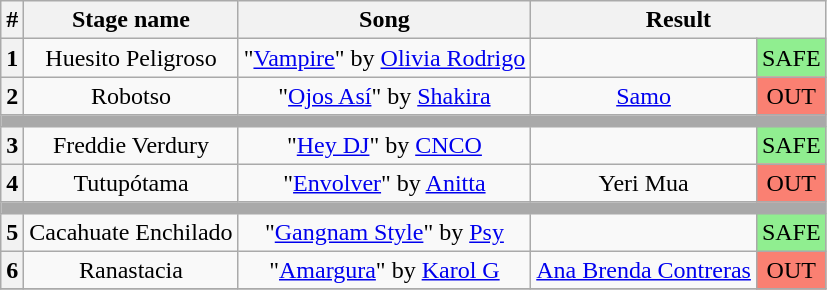<table class="wikitable plainrowheaders" style="text-align: center;">
<tr>
<th>#</th>
<th>Stage name</th>
<th>Song</th>
<th Identity colspan=2>Result</th>
</tr>
<tr>
<th>1</th>
<td>Huesito Peligroso</td>
<td>"<a href='#'>Vampire</a>" by <a href='#'>Olivia Rodrigo</a></td>
<td></td>
<td bgcolor=lightgreen>SAFE</td>
</tr>
<tr>
<th>2</th>
<td>Robotso</td>
<td>"<a href='#'>Ojos Así</a>" by <a href='#'>Shakira</a></td>
<td><a href='#'>Samo</a></td>
<td bgcolor=salmon>OUT</td>
</tr>
<tr>
<td colspan="5" style="background:darkgray"></td>
</tr>
<tr>
<th>3</th>
<td>Freddie Verdury</td>
<td>"<a href='#'>Hey DJ</a>" by <a href='#'>CNCO</a></td>
<td></td>
<td bgcolor=lightgreen>SAFE</td>
</tr>
<tr>
<th>4</th>
<td>Tutupótama</td>
<td>"<a href='#'>Envolver</a>" by <a href='#'>Anitta</a></td>
<td>Yeri Mua</td>
<td bgcolor=salmon>OUT</td>
</tr>
<tr>
<td colspan="5" style="background:darkgray"></td>
</tr>
<tr>
<th>5</th>
<td>Cacahuate Enchilado</td>
<td>"<a href='#'>Gangnam Style</a>" by <a href='#'>Psy</a></td>
<td></td>
<td bgcolor=lightgreen>SAFE</td>
</tr>
<tr>
<th>6</th>
<td>Ranastacia</td>
<td>"<a href='#'>Amargura</a>" by <a href='#'>Karol G</a></td>
<td><a href='#'>Ana Brenda Contreras</a></td>
<td bgcolor=salmon>OUT</td>
</tr>
<tr>
</tr>
</table>
